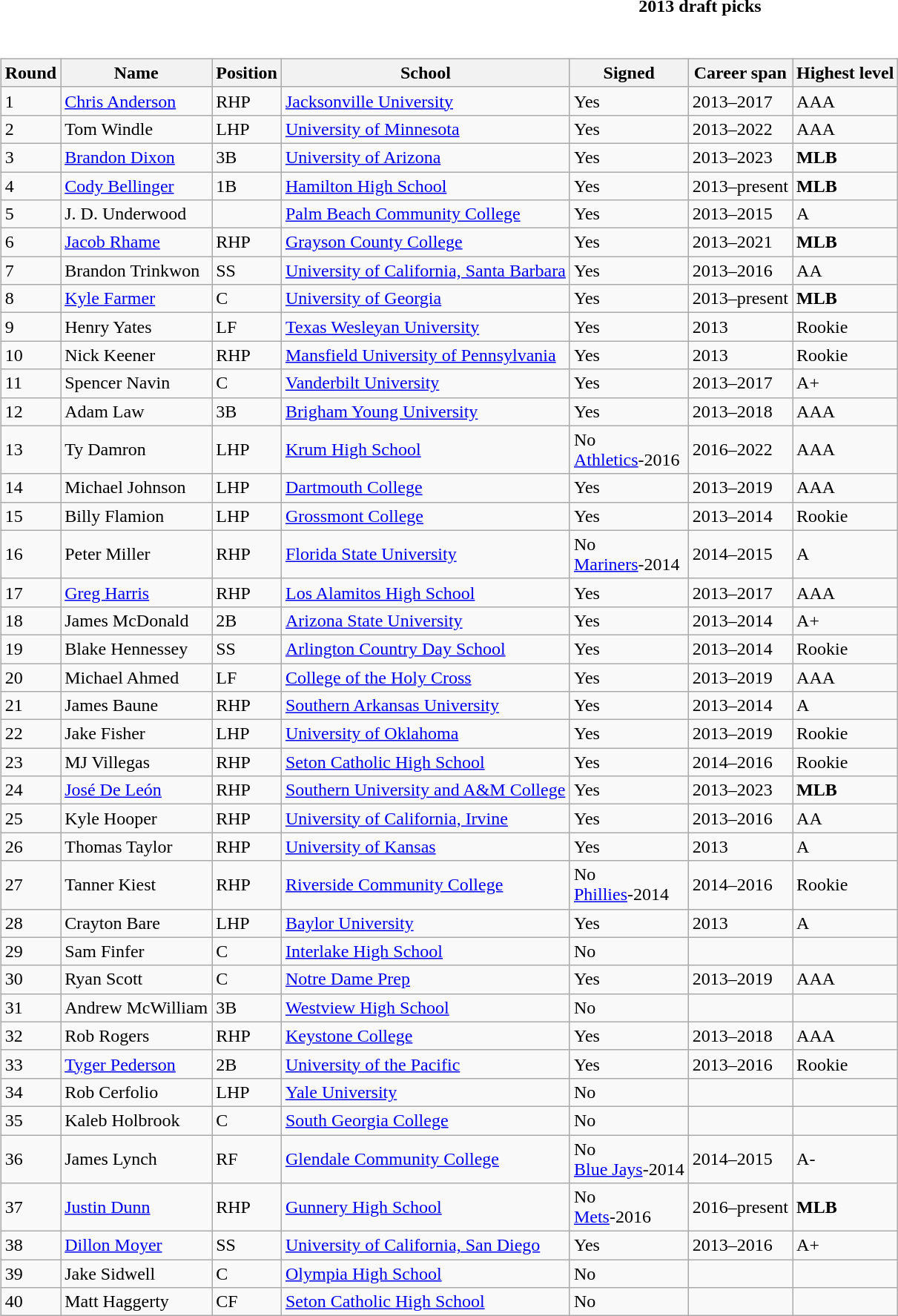<table class="toccolours collapsible collapsed" style="width:100%; background:inherit">
<tr>
<th>2013 draft picks</th>
</tr>
<tr>
<td><br><table class="wikitable">
<tr>
<th>Round</th>
<th>Name</th>
<th>Position</th>
<th>School</th>
<th>Signed</th>
<th>Career span</th>
<th>Highest level</th>
</tr>
<tr>
<td>1</td>
<td><a href='#'>Chris Anderson</a></td>
<td>RHP</td>
<td><a href='#'>Jacksonville University</a></td>
<td>Yes</td>
<td>2013–2017</td>
<td>AAA</td>
</tr>
<tr>
<td>2</td>
<td>Tom Windle</td>
<td>LHP</td>
<td><a href='#'>University of Minnesota</a></td>
<td>Yes</td>
<td>2013–2022</td>
<td>AAA</td>
</tr>
<tr>
<td>3</td>
<td><a href='#'>Brandon Dixon</a></td>
<td>3B</td>
<td><a href='#'>University of Arizona</a></td>
<td>Yes</td>
<td>2013–2023</td>
<td><strong>MLB</strong></td>
</tr>
<tr>
<td>4</td>
<td><a href='#'>Cody Bellinger</a></td>
<td>1B</td>
<td><a href='#'>Hamilton High School</a></td>
<td>Yes</td>
<td>2013–present</td>
<td><strong>MLB</strong></td>
</tr>
<tr>
<td>5</td>
<td>J. D. Underwood</td>
<td></td>
<td><a href='#'>Palm Beach Community College</a></td>
<td>Yes</td>
<td>2013–2015</td>
<td>A</td>
</tr>
<tr>
<td>6</td>
<td><a href='#'>Jacob Rhame</a></td>
<td>RHP</td>
<td><a href='#'>Grayson County College</a></td>
<td>Yes</td>
<td>2013–2021</td>
<td><strong>MLB</strong></td>
</tr>
<tr>
<td>7</td>
<td>Brandon Trinkwon</td>
<td>SS</td>
<td><a href='#'>University of California, Santa Barbara</a></td>
<td>Yes</td>
<td>2013–2016</td>
<td>AA</td>
</tr>
<tr>
<td>8</td>
<td><a href='#'>Kyle Farmer</a></td>
<td>C</td>
<td><a href='#'>University of Georgia</a></td>
<td>Yes</td>
<td>2013–present</td>
<td><strong>MLB</strong></td>
</tr>
<tr>
<td>9</td>
<td>Henry Yates</td>
<td>LF</td>
<td><a href='#'>Texas Wesleyan University</a></td>
<td>Yes</td>
<td>2013</td>
<td>Rookie</td>
</tr>
<tr>
<td>10</td>
<td>Nick Keener</td>
<td>RHP</td>
<td><a href='#'>Mansfield University of Pennsylvania</a></td>
<td>Yes</td>
<td>2013</td>
<td>Rookie</td>
</tr>
<tr>
<td>11</td>
<td>Spencer Navin</td>
<td>C</td>
<td><a href='#'>Vanderbilt University</a></td>
<td>Yes</td>
<td>2013–2017</td>
<td>A+</td>
</tr>
<tr>
<td>12</td>
<td>Adam Law</td>
<td>3B</td>
<td><a href='#'>Brigham Young University</a></td>
<td>Yes</td>
<td>2013–2018</td>
<td>AAA</td>
</tr>
<tr>
<td>13</td>
<td>Ty Damron</td>
<td>LHP</td>
<td><a href='#'>Krum High School</a></td>
<td>No<br><a href='#'>Athletics</a>-2016</td>
<td>2016–2022</td>
<td>AAA</td>
</tr>
<tr>
<td>14</td>
<td>Michael Johnson</td>
<td>LHP</td>
<td><a href='#'>Dartmouth College</a></td>
<td>Yes</td>
<td>2013–2019</td>
<td>AAA</td>
</tr>
<tr>
<td>15</td>
<td>Billy Flamion</td>
<td>LHP</td>
<td><a href='#'>Grossmont College</a></td>
<td>Yes</td>
<td>2013–2014</td>
<td>Rookie</td>
</tr>
<tr>
<td>16</td>
<td>Peter Miller</td>
<td>RHP</td>
<td><a href='#'>Florida State University</a></td>
<td>No<br><a href='#'>Mariners</a>-2014</td>
<td>2014–2015</td>
<td>A</td>
</tr>
<tr>
<td>17</td>
<td><a href='#'>Greg Harris</a></td>
<td>RHP</td>
<td><a href='#'>Los Alamitos High School</a></td>
<td>Yes</td>
<td>2013–2017</td>
<td>AAA</td>
</tr>
<tr>
<td>18</td>
<td>James McDonald</td>
<td>2B</td>
<td><a href='#'>Arizona State University</a></td>
<td>Yes</td>
<td>2013–2014</td>
<td>A+</td>
</tr>
<tr>
<td>19</td>
<td>Blake Hennessey</td>
<td>SS</td>
<td><a href='#'>Arlington Country Day School</a></td>
<td>Yes</td>
<td>2013–2014</td>
<td>Rookie</td>
</tr>
<tr>
<td>20</td>
<td>Michael Ahmed</td>
<td>LF</td>
<td><a href='#'>College of the Holy Cross</a></td>
<td>Yes</td>
<td>2013–2019</td>
<td>AAA</td>
</tr>
<tr>
<td>21</td>
<td>James Baune</td>
<td>RHP</td>
<td><a href='#'>Southern Arkansas University</a></td>
<td>Yes</td>
<td>2013–2014</td>
<td>A</td>
</tr>
<tr>
<td>22</td>
<td>Jake Fisher</td>
<td>LHP</td>
<td><a href='#'>University of Oklahoma</a></td>
<td>Yes</td>
<td>2013–2019</td>
<td>Rookie</td>
</tr>
<tr>
<td>23</td>
<td>MJ Villegas</td>
<td>RHP</td>
<td><a href='#'>Seton Catholic High School</a></td>
<td>Yes</td>
<td>2014–2016</td>
<td>Rookie</td>
</tr>
<tr>
<td>24</td>
<td><a href='#'>José De León</a></td>
<td>RHP</td>
<td><a href='#'>Southern University and A&M College</a></td>
<td>Yes</td>
<td>2013–2023</td>
<td><strong>MLB</strong></td>
</tr>
<tr>
<td>25</td>
<td>Kyle Hooper</td>
<td>RHP</td>
<td><a href='#'>University of California, Irvine</a></td>
<td>Yes</td>
<td>2013–2016</td>
<td>AA</td>
</tr>
<tr>
<td>26</td>
<td>Thomas Taylor</td>
<td>RHP</td>
<td><a href='#'>University of Kansas</a></td>
<td>Yes</td>
<td>2013</td>
<td>A</td>
</tr>
<tr>
<td>27</td>
<td>Tanner Kiest</td>
<td>RHP</td>
<td><a href='#'>Riverside Community College</a></td>
<td>No<br><a href='#'>Phillies</a>-2014</td>
<td>2014–2016</td>
<td>Rookie</td>
</tr>
<tr>
<td>28</td>
<td>Crayton Bare</td>
<td>LHP</td>
<td><a href='#'>Baylor University</a></td>
<td>Yes</td>
<td>2013</td>
<td>A</td>
</tr>
<tr>
<td>29</td>
<td>Sam Finfer</td>
<td>C</td>
<td><a href='#'>Interlake High School</a></td>
<td>No</td>
<td></td>
<td></td>
</tr>
<tr>
<td>30</td>
<td>Ryan Scott</td>
<td>C</td>
<td><a href='#'>Notre Dame Prep</a></td>
<td>Yes</td>
<td>2013–2019</td>
<td>AAA</td>
</tr>
<tr>
<td>31</td>
<td>Andrew McWilliam</td>
<td>3B</td>
<td><a href='#'>Westview High School</a></td>
<td>No</td>
<td></td>
<td></td>
</tr>
<tr>
<td>32</td>
<td>Rob Rogers</td>
<td>RHP</td>
<td><a href='#'>Keystone College</a></td>
<td>Yes</td>
<td>2013–2018</td>
<td>AAA</td>
</tr>
<tr>
<td>33</td>
<td><a href='#'>Tyger Pederson</a></td>
<td>2B</td>
<td><a href='#'>University of the Pacific</a></td>
<td>Yes</td>
<td>2013–2016</td>
<td>Rookie</td>
</tr>
<tr>
<td>34</td>
<td>Rob Cerfolio</td>
<td>LHP</td>
<td><a href='#'>Yale University</a></td>
<td>No</td>
<td></td>
<td></td>
</tr>
<tr>
<td>35</td>
<td>Kaleb Holbrook</td>
<td>C</td>
<td><a href='#'>South Georgia College</a></td>
<td>No</td>
<td></td>
<td></td>
</tr>
<tr>
<td>36</td>
<td>James Lynch</td>
<td>RF</td>
<td><a href='#'>Glendale Community College</a></td>
<td>No<br><a href='#'>Blue Jays</a>-2014</td>
<td>2014–2015</td>
<td>A-</td>
</tr>
<tr>
<td>37</td>
<td><a href='#'>Justin Dunn</a></td>
<td>RHP</td>
<td><a href='#'>Gunnery High School</a></td>
<td>No<br><a href='#'>Mets</a>-2016</td>
<td>2016–present</td>
<td><strong>MLB</strong></td>
</tr>
<tr>
<td>38</td>
<td><a href='#'>Dillon Moyer</a></td>
<td>SS</td>
<td><a href='#'>University of California, San Diego</a></td>
<td>Yes</td>
<td>2013–2016</td>
<td>A+</td>
</tr>
<tr>
<td>39</td>
<td>Jake Sidwell</td>
<td>C</td>
<td><a href='#'>Olympia High School</a></td>
<td>No</td>
<td></td>
<td></td>
</tr>
<tr>
<td>40</td>
<td>Matt Haggerty</td>
<td>CF</td>
<td><a href='#'>Seton Catholic High School</a></td>
<td>No</td>
<td></td>
<td></td>
</tr>
</table>
</td>
</tr>
</table>
